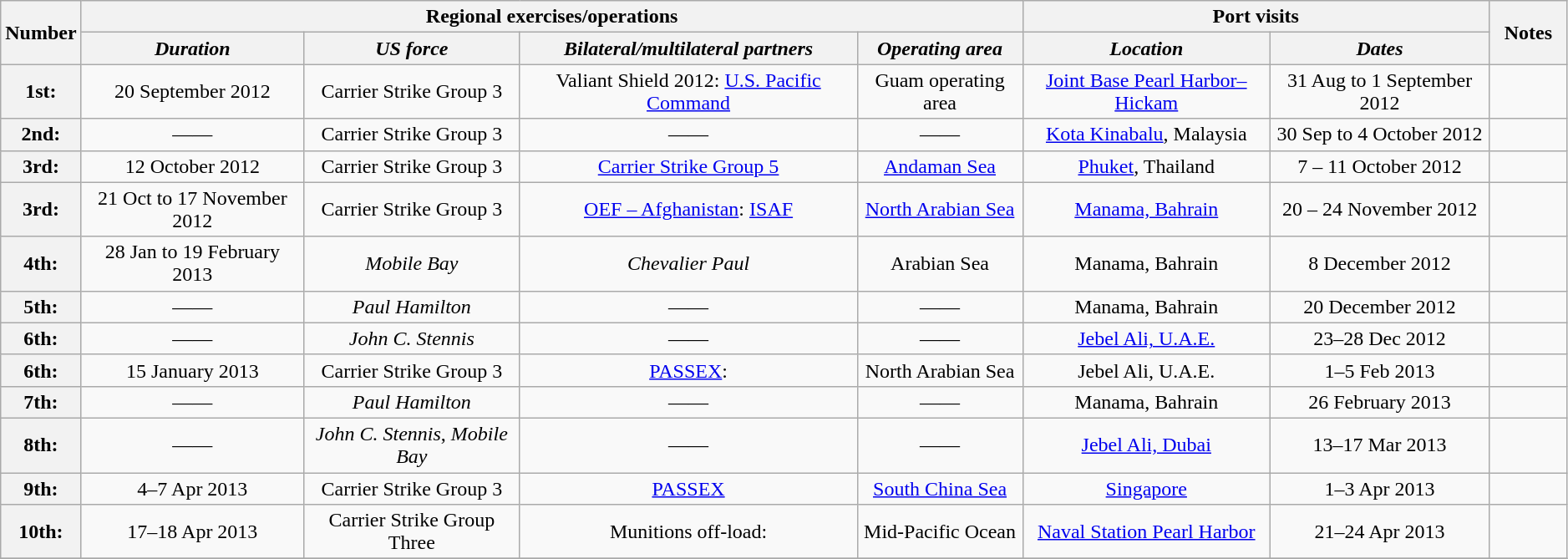<table class="wikitable" style="text-align:center" width=99%>
<tr>
<th rowspan="2" width="5%">Number</th>
<th colspan="4" align="center">Regional exercises/operations</th>
<th colspan="2" align="center">Port visits</th>
<th rowspan="2" width="5%">Notes</th>
</tr>
<tr>
<th align="center"><em>Duration</em></th>
<th align="center"><em>US force</em></th>
<th align="center"><em>Bilateral/multilateral partners</em></th>
<th align="center"><em>Operating area</em></th>
<th align="center"><em>Location</em></th>
<th align="center"><em>Dates</em></th>
</tr>
<tr>
<th>1st:</th>
<td>20 September 2012</td>
<td>Carrier Strike Group 3</td>
<td>Valiant Shield 2012:  <a href='#'>U.S. Pacific Command</a></td>
<td>Guam operating area</td>
<td><a href='#'>Joint Base Pearl Harbor–Hickam</a></td>
<td>31 Aug to 1 September 2012</td>
<td></td>
</tr>
<tr>
<th>2nd:</th>
<td>——</td>
<td>Carrier Strike Group 3</td>
<td>——</td>
<td>——</td>
<td><a href='#'>Kota Kinabalu</a>, Malaysia</td>
<td>30 Sep to 4 October 2012</td>
<td></td>
</tr>
<tr>
<th>3rd:</th>
<td>12 October 2012</td>
<td>Carrier Strike Group 3</td>
<td><a href='#'>Carrier Strike Group 5</a></td>
<td><a href='#'>Andaman Sea</a></td>
<td><a href='#'>Phuket</a>, Thailand</td>
<td>7 – 11 October 2012</td>
<td></td>
</tr>
<tr>
<th>3rd:</th>
<td>21 Oct to 17 November 2012</td>
<td>Carrier Strike Group 3</td>
<td><a href='#'>OEF – Afghanistan</a>: <a href='#'>ISAF</a></td>
<td><a href='#'>North Arabian Sea</a></td>
<td><a href='#'>Manama, Bahrain</a></td>
<td>20 – 24 November 2012</td>
<td></td>
</tr>
<tr>
<th>4th:</th>
<td>28 Jan to 19 February 2013</td>
<td><em>Mobile Bay</em></td>
<td><em>Chevalier Paul</em></td>
<td>Arabian Sea</td>
<td>Manama, Bahrain</td>
<td>8 December 2012</td>
<td></td>
</tr>
<tr>
<th>5th:</th>
<td>——</td>
<td><em>Paul Hamilton</em></td>
<td>——</td>
<td>——</td>
<td>Manama, Bahrain</td>
<td>20 December 2012</td>
<td></td>
</tr>
<tr>
<th>6th:</th>
<td>——</td>
<td><em>John C. Stennis</em></td>
<td>——</td>
<td>——</td>
<td><a href='#'>Jebel Ali, U.A.E.</a></td>
<td>23–28 Dec 2012</td>
<td></td>
</tr>
<tr>
<th>6th:</th>
<td>15 January 2013</td>
<td>Carrier Strike Group 3</td>
<td><a href='#'>PASSEX</a>: </td>
<td>North Arabian Sea</td>
<td Jebel Ali>Jebel Ali, U.A.E.</td>
<td>1–5 Feb 2013</td>
<td></td>
</tr>
<tr>
<th>7th:</th>
<td>——</td>
<td><em>Paul Hamilton</em></td>
<td>——</td>
<td>——</td>
<td>Manama, Bahrain</td>
<td>26 February 2013</td>
<td></td>
</tr>
<tr>
<th>8th:</th>
<td>——</td>
<td><em>John C. Stennis</em>, <em>Mobile Bay</em></td>
<td>——</td>
<td>——</td>
<td><a href='#'>Jebel Ali, Dubai</a></td>
<td>13–17 Mar 2013</td>
<td></td>
</tr>
<tr>
<th>9th:</th>
<td>4–7 Apr 2013</td>
<td>Carrier Strike Group 3</td>
<td><a href='#'>PASSEX</a></td>
<td><a href='#'>South China Sea</a></td>
<td><a href='#'>Singapore</a></td>
<td>1–3 Apr 2013</td>
<td></td>
</tr>
<tr>
<th>10th:</th>
<td>17–18 Apr 2013</td>
<td>Carrier Strike Group Three</td>
<td>Munitions off-load:  </td>
<td>Mid-Pacific Ocean</td>
<td><a href='#'>Naval Station Pearl Harbor</a></td>
<td>21–24 Apr 2013</td>
<td></td>
</tr>
<tr>
</tr>
</table>
